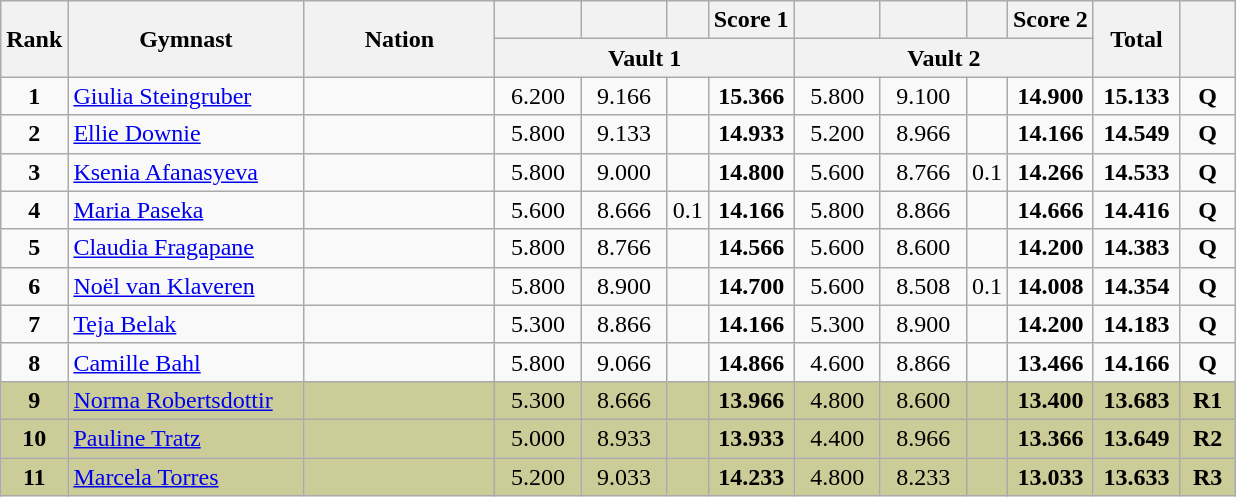<table class="wikitable sortable" style="text-align:center; font-size:100%">
<tr>
<th rowspan=2 style="width:15px;">Rank</th>
<th rowspan=2 style="width:150px;">Gymnast</th>
<th rowspan=2 style="width:120px;">Nation</th>
<th colspan=1 style="width:50px;"></th>
<th colspan=1 style="width:50px;"></th>
<th colspan=1 style="width:20px;"></th>
<th colspan=1 style="width:50px;">Score 1</th>
<th colspan=1 style="width:50px;"></th>
<th colspan=1 style="width:50px;"></th>
<th colspan=1 style="width:20px;"></th>
<th colspan=1 style="width:50px;">Score 2</th>
<th rowspan=2 style="width:50px;">Total</th>
<th rowspan=2 style="width:30px;"></th>
</tr>
<tr>
<th colspan=4>Vault 1</th>
<th colspan=4>Vault 2</th>
</tr>
<tr>
<td scope=row style="text-align:center"><strong>1</strong></td>
<td align=left><a href='#'>Giulia Steingruber</a></td>
<td style="text-align:left;"></td>
<td>6.200</td>
<td>9.166</td>
<td></td>
<td><strong>15.366</strong></td>
<td>5.800</td>
<td>9.100</td>
<td></td>
<td><strong>14.900</strong></td>
<td><strong>15.133</strong></td>
<td><strong>Q</strong></td>
</tr>
<tr>
<td scope=row style="text-align:center"><strong>2</strong></td>
<td align=left><a href='#'>Ellie Downie</a></td>
<td style="text-align:left;"></td>
<td>5.800</td>
<td>9.133</td>
<td></td>
<td><strong>14.933</strong></td>
<td>5.200</td>
<td>8.966</td>
<td></td>
<td><strong>14.166</strong></td>
<td><strong>14.549</strong></td>
<td><strong>Q</strong></td>
</tr>
<tr>
<td scope=row style="text-align:center"><strong>3</strong></td>
<td align=left><a href='#'>Ksenia Afanasyeva</a></td>
<td style="text-align:left;"></td>
<td>5.800</td>
<td>9.000</td>
<td></td>
<td><strong>14.800</strong></td>
<td>5.600</td>
<td>8.766</td>
<td>0.1</td>
<td><strong>14.266</strong></td>
<td><strong>14.533</strong></td>
<td><strong>Q</strong></td>
</tr>
<tr>
<td scope=row style="text-align:center"><strong>4</strong></td>
<td align=left><a href='#'>Maria Paseka</a></td>
<td style="text-align:left;"></td>
<td>5.600</td>
<td>8.666</td>
<td>0.1</td>
<td><strong>14.166</strong></td>
<td>5.800</td>
<td>8.866</td>
<td></td>
<td><strong>14.666</strong></td>
<td><strong>14.416</strong></td>
<td><strong>Q</strong></td>
</tr>
<tr>
<td scope=row style="text-align:center"><strong>5</strong></td>
<td align=left><a href='#'>Claudia Fragapane</a></td>
<td style="text-align:left;"></td>
<td>5.800</td>
<td>8.766</td>
<td></td>
<td><strong>14.566</strong></td>
<td>5.600</td>
<td>8.600</td>
<td></td>
<td><strong>14.200</strong></td>
<td><strong>14.383</strong></td>
<td><strong>Q</strong></td>
</tr>
<tr>
<td scope=row style="text-align:center"><strong>6</strong></td>
<td align=left><a href='#'>Noël van Klaveren</a></td>
<td style="text-align:left;"></td>
<td>5.800</td>
<td>8.900</td>
<td></td>
<td><strong>14.700</strong></td>
<td>5.600</td>
<td>8.508</td>
<td>0.1</td>
<td><strong>14.008</strong></td>
<td><strong>14.354</strong></td>
<td><strong>Q</strong></td>
</tr>
<tr>
<td scope=row style="text-align:center"><strong>7</strong></td>
<td align=left><a href='#'>Teja Belak</a></td>
<td style="text-align:left;"></td>
<td>5.300</td>
<td>8.866</td>
<td></td>
<td><strong>14.166</strong></td>
<td>5.300</td>
<td>8.900</td>
<td></td>
<td><strong>14.200</strong></td>
<td><strong>14.183</strong></td>
<td><strong>Q</strong></td>
</tr>
<tr>
<td scope=row style="text-align:center"><strong>8</strong></td>
<td align=left><a href='#'>Camille Bahl</a></td>
<td style="text-align:left;"></td>
<td>5.800</td>
<td>9.066</td>
<td></td>
<td><strong>14.866</strong></td>
<td>4.600</td>
<td>8.866</td>
<td></td>
<td><strong>13.466</strong></td>
<td><strong>14.166</strong></td>
<td><strong>Q</strong></td>
</tr>
<tr style="background:#cccc99;">
<td scope=row style="text-align:center"><strong>9</strong></td>
<td align=left><a href='#'>Norma Robertsdottir</a></td>
<td style="text-align:left;"></td>
<td>5.300</td>
<td>8.666</td>
<td></td>
<td><strong>13.966</strong></td>
<td>4.800</td>
<td>8.600</td>
<td></td>
<td><strong>13.400</strong></td>
<td><strong>13.683</strong></td>
<td><strong>R1</strong></td>
</tr>
<tr style="background:#cccc99;">
<td scope=row style="text-align:center"><strong>10</strong></td>
<td align=left><a href='#'>Pauline Tratz</a></td>
<td style="text-align:left;"></td>
<td>5.000</td>
<td>8.933</td>
<td></td>
<td><strong>13.933</strong></td>
<td>4.400</td>
<td>8.966</td>
<td></td>
<td><strong>13.366</strong></td>
<td><strong>13.649</strong></td>
<td><strong>R2</strong></td>
</tr>
<tr style="background:#cccc99;">
<td scope=row style="text-align:center"><strong>11</strong></td>
<td align=left><a href='#'>Marcela Torres</a></td>
<td style="text-align:left;"></td>
<td>5.200</td>
<td>9.033</td>
<td></td>
<td><strong>14.233</strong></td>
<td>4.800</td>
<td>8.233</td>
<td></td>
<td><strong>13.033</strong></td>
<td><strong>13.633</strong></td>
<td><strong>R3</strong></td>
</tr>
</table>
